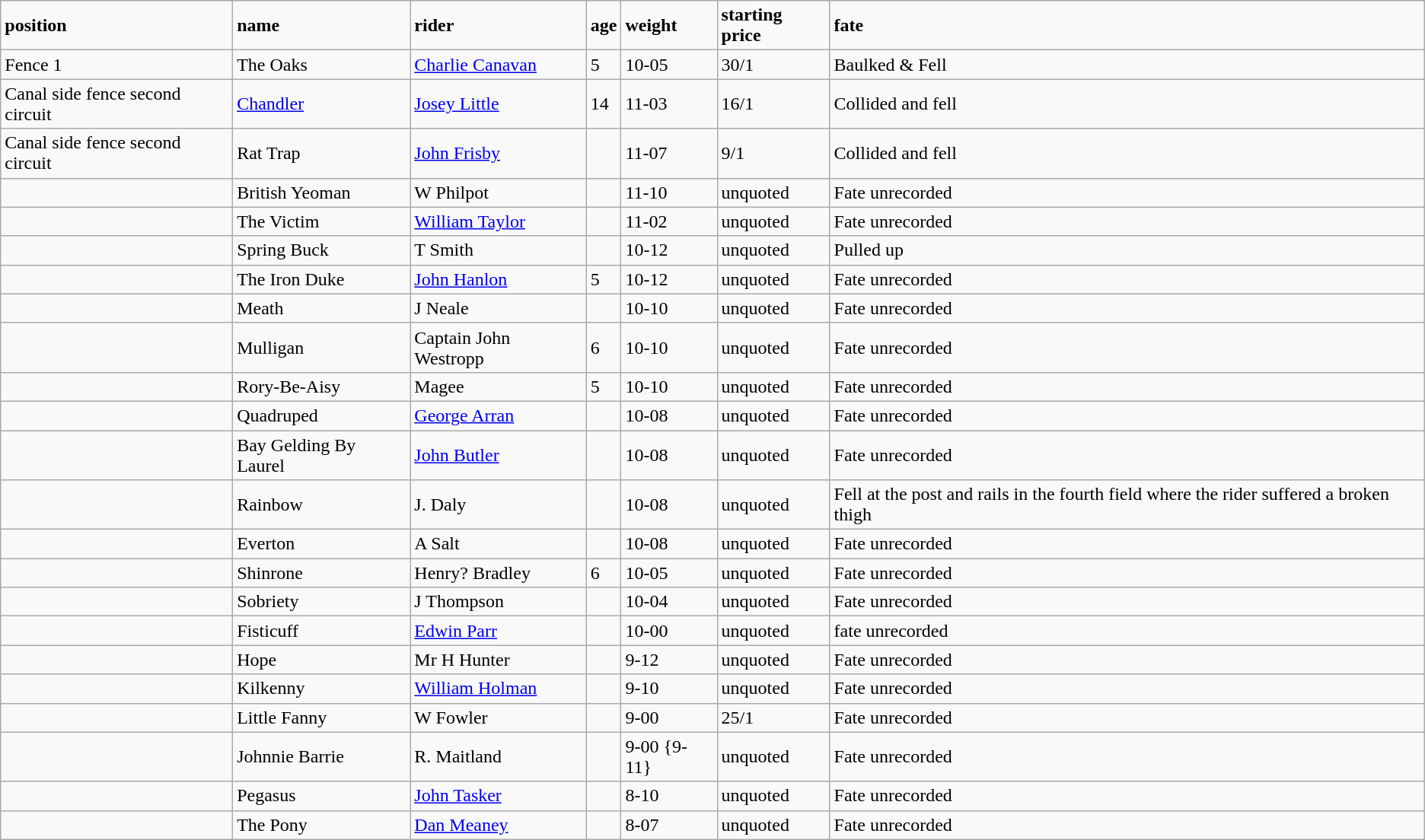<table class="wikitable sortable">
<tr>
<td><strong>position</strong></td>
<td><strong>name</strong></td>
<td><strong>rider</strong></td>
<td><strong>age</strong></td>
<td><strong>weight</strong></td>
<td><strong>starting price</strong></td>
<td><strong>fate</strong></td>
</tr>
<tr>
<td>Fence 1</td>
<td>The Oaks</td>
<td><a href='#'>Charlie Canavan</a></td>
<td>5</td>
<td>10-05</td>
<td>30/1</td>
<td>Baulked & Fell</td>
</tr>
<tr>
<td>Canal side fence second circuit</td>
<td><a href='#'>Chandler</a></td>
<td><a href='#'>Josey Little</a></td>
<td>14</td>
<td>11-03</td>
<td>16/1</td>
<td>Collided and fell</td>
</tr>
<tr>
<td>Canal side fence second circuit</td>
<td>Rat Trap</td>
<td><a href='#'>John Frisby</a></td>
<td></td>
<td>11-07</td>
<td>9/1</td>
<td>Collided and fell</td>
</tr>
<tr>
<td></td>
<td>British Yeoman</td>
<td>W Philpot</td>
<td></td>
<td>11-10</td>
<td>unquoted</td>
<td>Fate unrecorded</td>
</tr>
<tr>
<td></td>
<td>The Victim</td>
<td><a href='#'>William Taylor</a></td>
<td></td>
<td>11-02</td>
<td>unquoted</td>
<td>Fate unrecorded</td>
</tr>
<tr>
<td></td>
<td>Spring Buck</td>
<td>T Smith</td>
<td></td>
<td>10-12</td>
<td>unquoted</td>
<td>Pulled up</td>
</tr>
<tr>
<td></td>
<td>The Iron Duke</td>
<td><a href='#'>John Hanlon</a></td>
<td>5</td>
<td>10-12</td>
<td>unquoted</td>
<td>Fate unrecorded</td>
</tr>
<tr>
<td></td>
<td>Meath</td>
<td>J Neale</td>
<td></td>
<td>10-10</td>
<td>unquoted</td>
<td>Fate unrecorded</td>
</tr>
<tr>
<td></td>
<td>Mulligan</td>
<td>Captain John Westropp</td>
<td>6</td>
<td>10-10</td>
<td>unquoted</td>
<td>Fate unrecorded</td>
</tr>
<tr>
<td></td>
<td>Rory-Be-Aisy</td>
<td>Magee</td>
<td>5</td>
<td>10-10</td>
<td>unquoted</td>
<td>Fate unrecorded</td>
</tr>
<tr>
<td></td>
<td>Quadruped</td>
<td><a href='#'>George Arran</a></td>
<td></td>
<td>10-08</td>
<td>unquoted</td>
<td>Fate unrecorded</td>
</tr>
<tr>
<td></td>
<td>Bay Gelding By Laurel</td>
<td><a href='#'>John Butler</a></td>
<td></td>
<td>10-08</td>
<td>unquoted</td>
<td>Fate unrecorded</td>
</tr>
<tr>
<td></td>
<td>Rainbow</td>
<td>J. Daly</td>
<td></td>
<td>10-08</td>
<td>unquoted</td>
<td>Fell at the post and rails in the fourth field where the rider suffered a broken thigh</td>
</tr>
<tr>
<td></td>
<td>Everton</td>
<td>A Salt</td>
<td></td>
<td>10-08</td>
<td>unquoted</td>
<td>Fate unrecorded</td>
</tr>
<tr>
<td></td>
<td>Shinrone</td>
<td>Henry? Bradley</td>
<td>6</td>
<td>10-05</td>
<td>unquoted</td>
<td>Fate unrecorded</td>
</tr>
<tr>
<td></td>
<td>Sobriety</td>
<td>J Thompson</td>
<td></td>
<td>10-04</td>
<td>unquoted</td>
<td>Fate unrecorded</td>
</tr>
<tr>
<td></td>
<td>Fisticuff</td>
<td><a href='#'>Edwin Parr</a></td>
<td></td>
<td>10-00</td>
<td>unquoted</td>
<td>fate unrecorded</td>
</tr>
<tr>
<td></td>
<td>Hope</td>
<td>Mr H Hunter</td>
<td></td>
<td>9-12</td>
<td>unquoted</td>
<td>Fate unrecorded</td>
</tr>
<tr>
<td></td>
<td>Kilkenny</td>
<td><a href='#'>William Holman</a></td>
<td></td>
<td>9-10</td>
<td>unquoted</td>
<td>Fate unrecorded</td>
</tr>
<tr>
<td></td>
<td>Little Fanny</td>
<td>W Fowler</td>
<td></td>
<td>9-00</td>
<td>25/1</td>
<td>Fate unrecorded</td>
</tr>
<tr>
<td></td>
<td>Johnnie Barrie</td>
<td>R. Maitland</td>
<td></td>
<td>9-00 {9-11}</td>
<td>unquoted</td>
<td>Fate unrecorded</td>
</tr>
<tr>
<td></td>
<td>Pegasus</td>
<td><a href='#'>John Tasker</a></td>
<td></td>
<td>8-10</td>
<td>unquoted</td>
<td>Fate unrecorded</td>
</tr>
<tr>
<td></td>
<td>The Pony</td>
<td><a href='#'>Dan Meaney</a></td>
<td></td>
<td>8-07</td>
<td>unquoted</td>
<td>Fate unrecorded</td>
</tr>
</table>
